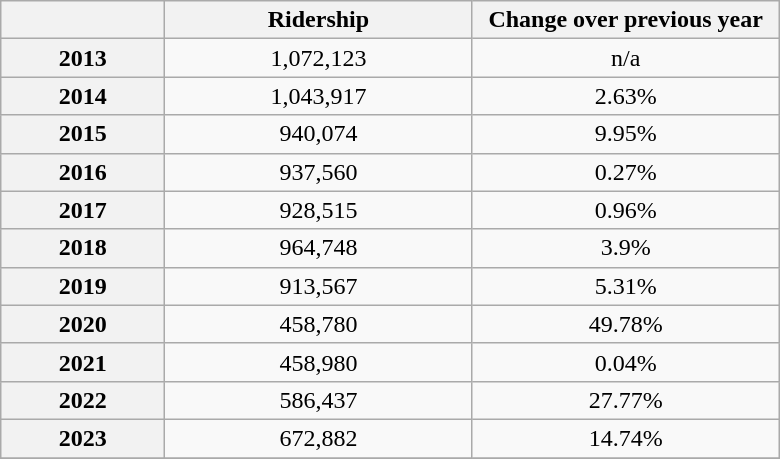<table class="wikitable"  style="text-align:center; width:520px; margin:auto;">
<tr>
<th style="width:50px"></th>
<th style="width:100px">Ridership</th>
<th style="width:100px">Change over previous year</th>
</tr>
<tr>
<th>2013</th>
<td>1,072,123</td>
<td>n/a</td>
</tr>
<tr>
<th>2014</th>
<td>1,043,917</td>
<td>2.63%</td>
</tr>
<tr>
<th>2015</th>
<td>940,074</td>
<td>9.95%</td>
</tr>
<tr>
<th>2016</th>
<td>937,560</td>
<td>0.27%</td>
</tr>
<tr>
<th>2017</th>
<td>928,515</td>
<td>0.96%</td>
</tr>
<tr>
<th>2018</th>
<td>964,748</td>
<td>3.9%</td>
</tr>
<tr>
<th>2019</th>
<td>913,567</td>
<td>5.31%</td>
</tr>
<tr>
<th>2020</th>
<td>458,780</td>
<td>49.78%</td>
</tr>
<tr>
<th>2021</th>
<td>458,980</td>
<td>0.04%</td>
</tr>
<tr>
<th>2022</th>
<td>586,437</td>
<td>27.77%</td>
</tr>
<tr>
<th>2023</th>
<td>672,882</td>
<td>14.74%</td>
</tr>
<tr>
</tr>
</table>
